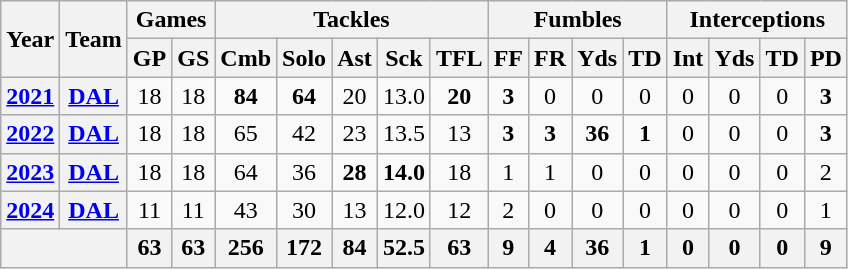<table class= "wikitable" style="text-align:center;">
<tr>
<th rowspan="2">Year</th>
<th rowspan="2">Team</th>
<th colspan="2">Games</th>
<th colspan="5">Tackles</th>
<th colspan="4">Fumbles</th>
<th colspan="4">Interceptions</th>
</tr>
<tr>
<th>GP</th>
<th>GS</th>
<th>Cmb</th>
<th>Solo</th>
<th>Ast</th>
<th>Sck</th>
<th>TFL</th>
<th>FF</th>
<th>FR</th>
<th>Yds</th>
<th>TD</th>
<th>Int</th>
<th>Yds</th>
<th>TD</th>
<th>PD</th>
</tr>
<tr>
<th><a href='#'>2021</a></th>
<th><a href='#'>DAL</a></th>
<td>18</td>
<td>18</td>
<td><strong>84</strong></td>
<td><strong>64</strong></td>
<td>20</td>
<td>13.0</td>
<td><strong>20</strong></td>
<td><strong>3</strong></td>
<td>0</td>
<td>0</td>
<td>0</td>
<td>0</td>
<td>0</td>
<td>0</td>
<td><strong>3</strong></td>
</tr>
<tr>
<th><a href='#'>2022</a></th>
<th><a href='#'>DAL</a></th>
<td>18</td>
<td>18</td>
<td>65</td>
<td>42</td>
<td>23</td>
<td>13.5</td>
<td>13</td>
<td><strong>3</strong></td>
<td><strong>3</strong></td>
<td><strong>36</strong></td>
<td><strong>1</strong></td>
<td>0</td>
<td>0</td>
<td>0</td>
<td><strong>3</strong></td>
</tr>
<tr>
<th><a href='#'>2023</a></th>
<th><a href='#'>DAL</a></th>
<td>18</td>
<td>18</td>
<td>64</td>
<td>36</td>
<td><strong>28</strong></td>
<td><strong>14.0</strong></td>
<td>18</td>
<td>1</td>
<td>1</td>
<td>0</td>
<td>0</td>
<td>0</td>
<td>0</td>
<td>0</td>
<td>2</td>
</tr>
<tr>
<th><a href='#'>2024</a></th>
<th><a href='#'>DAL</a></th>
<td>11</td>
<td>11</td>
<td>43</td>
<td>30</td>
<td>13</td>
<td>12.0</td>
<td>12</td>
<td>2</td>
<td>0</td>
<td>0</td>
<td>0</td>
<td>0</td>
<td>0</td>
<td>0</td>
<td>1</td>
</tr>
<tr>
<th colspan="2"></th>
<th>63</th>
<th>63</th>
<th>256</th>
<th>172</th>
<th>84</th>
<th>52.5</th>
<th>63</th>
<th>9</th>
<th>4</th>
<th>36</th>
<th>1</th>
<th>0</th>
<th>0</th>
<th>0</th>
<th>9</th>
</tr>
</table>
